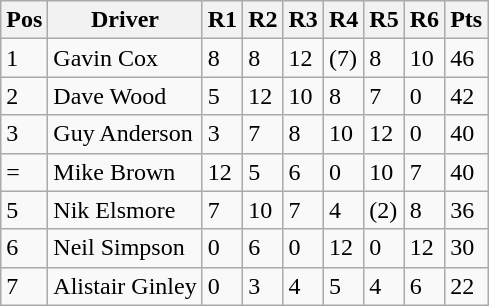<table class="wikitable">
<tr>
<th>Pos</th>
<th>Driver</th>
<th>R1</th>
<th>R2</th>
<th>R3</th>
<th>R4</th>
<th>R5</th>
<th>R6</th>
<th>Pts</th>
</tr>
<tr>
<td>1</td>
<td>Gavin Cox</td>
<td>8</td>
<td>8</td>
<td>12</td>
<td>(7)</td>
<td>8</td>
<td>10</td>
<td>46</td>
</tr>
<tr>
<td>2</td>
<td>Dave Wood</td>
<td>5</td>
<td>12</td>
<td>10</td>
<td>8</td>
<td>7</td>
<td>0</td>
<td>42</td>
</tr>
<tr>
<td>3</td>
<td>Guy Anderson</td>
<td>3</td>
<td>7</td>
<td>8</td>
<td>10</td>
<td>12</td>
<td>0</td>
<td>40</td>
</tr>
<tr>
<td>=</td>
<td>Mike Brown</td>
<td>12</td>
<td>5</td>
<td>6</td>
<td>0</td>
<td>10</td>
<td>7</td>
<td>40</td>
</tr>
<tr>
<td>5</td>
<td>Nik Elsmore</td>
<td>7</td>
<td>10</td>
<td>7</td>
<td>4</td>
<td>(2)</td>
<td>8</td>
<td>36</td>
</tr>
<tr>
<td>6</td>
<td>Neil Simpson</td>
<td>0</td>
<td>6</td>
<td>0</td>
<td>12</td>
<td>0</td>
<td>12</td>
<td>30</td>
</tr>
<tr>
<td>7</td>
<td>Alistair Ginley</td>
<td>0</td>
<td>3</td>
<td>4</td>
<td>5</td>
<td>4</td>
<td>6</td>
<td>22</td>
</tr>
</table>
